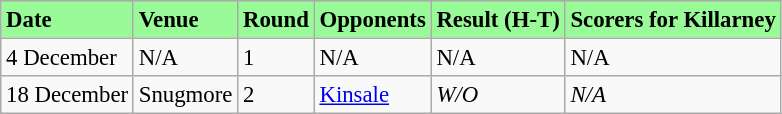<table class="wikitable" style=" float:left; margin:0.5em auto; font-size:95%">
<tr bgcolor="#98FB98">
<td><strong>Date</strong></td>
<td><strong>Venue</strong></td>
<td><strong>Round</strong></td>
<td><strong>Opponents</strong></td>
<td><strong>Result (H-T)</strong></td>
<td><strong>Scorers for Killarney</strong></td>
</tr>
<tr>
<td>4 December</td>
<td>N/A</td>
<td>1</td>
<td>N/A</td>
<td>N/A</td>
<td>N/A</td>
</tr>
<tr>
<td>18 December</td>
<td>Snugmore</td>
<td>2</td>
<td><a href='#'>Kinsale</a></td>
<td><em>W/O</em></td>
<td><em>N/A</em></td>
</tr>
</table>
